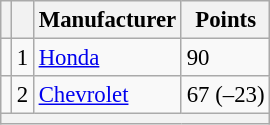<table class="wikitable" style="font-size: 95%;">
<tr>
<th scope="col"></th>
<th scope="col"></th>
<th scope="col">Manufacturer</th>
<th scope="col">Points</th>
</tr>
<tr>
<td align="left"></td>
<td align="center">1</td>
<td><a href='#'>Honda</a></td>
<td>90</td>
</tr>
<tr>
<td align="left"></td>
<td align="center">2</td>
<td><a href='#'>Chevrolet</a></td>
<td>67 (–23)</td>
</tr>
<tr>
<th colspan=4></th>
</tr>
</table>
